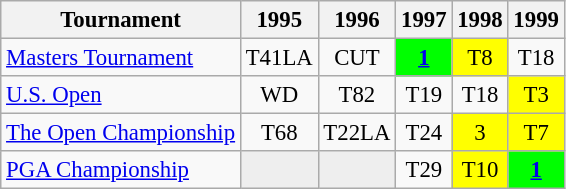<table class="wikitable" style="font-size:95%;text-align:center;">
<tr>
<th>Tournament</th>
<th>1995</th>
<th>1996</th>
<th>1997</th>
<th>1998</th>
<th>1999</th>
</tr>
<tr>
<td align=left><a href='#'>Masters Tournament</a></td>
<td>T41<span>LA</span></td>
<td>CUT</td>
<td style="background:lime;"><strong><a href='#'>1</a></strong></td>
<td style="background:yellow;">T8</td>
<td>T18</td>
</tr>
<tr>
<td align=left><a href='#'>U.S. Open</a></td>
<td>WD</td>
<td>T82</td>
<td>T19</td>
<td>T18</td>
<td style="background:yellow;">T3</td>
</tr>
<tr>
<td align=left><a href='#'>The Open Championship</a></td>
<td>T68</td>
<td>T22<span>LA</span></td>
<td>T24</td>
<td style="background:yellow;">3</td>
<td style="background:yellow;">T7</td>
</tr>
<tr>
<td align=left><a href='#'>PGA Championship</a></td>
<td style="background:#eeeeee;"></td>
<td style="background:#eeeeee;"></td>
<td>T29</td>
<td style="background:yellow;">T10</td>
<td style="background:lime;"><strong><a href='#'>1</a></strong></td>
</tr>
</table>
